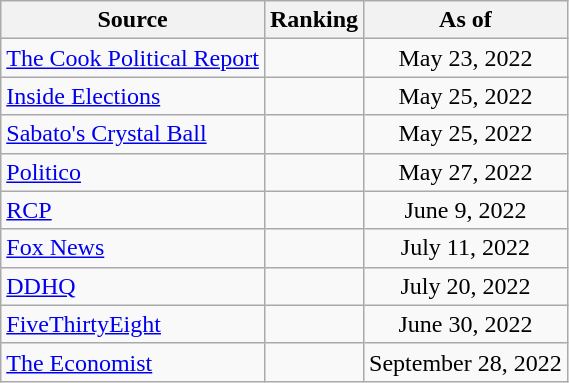<table class="wikitable" style="text-align:center">
<tr>
<th>Source</th>
<th>Ranking</th>
<th>As of</th>
</tr>
<tr>
<td align=left><a href='#'>The Cook Political Report</a></td>
<td></td>
<td>May 23, 2022</td>
</tr>
<tr>
<td align=left><a href='#'>Inside Elections</a></td>
<td></td>
<td>May 25, 2022</td>
</tr>
<tr>
<td align=left><a href='#'>Sabato's Crystal Ball</a></td>
<td></td>
<td>May 25, 2022</td>
</tr>
<tr>
<td align=left><a href='#'>Politico</a></td>
<td></td>
<td>May 27, 2022</td>
</tr>
<tr>
<td style="text-align:left;"><a href='#'>RCP</a></td>
<td></td>
<td>June 9, 2022</td>
</tr>
<tr>
<td align=left><a href='#'>Fox News</a></td>
<td></td>
<td>July 11, 2022</td>
</tr>
<tr>
<td align="left"><a href='#'>DDHQ</a></td>
<td></td>
<td>July 20, 2022</td>
</tr>
<tr>
<td align="left"><a href='#'>FiveThirtyEight</a></td>
<td></td>
<td>June 30, 2022</td>
</tr>
<tr>
<td align="left"><a href='#'>The Economist</a></td>
<td></td>
<td>September 28, 2022</td>
</tr>
</table>
